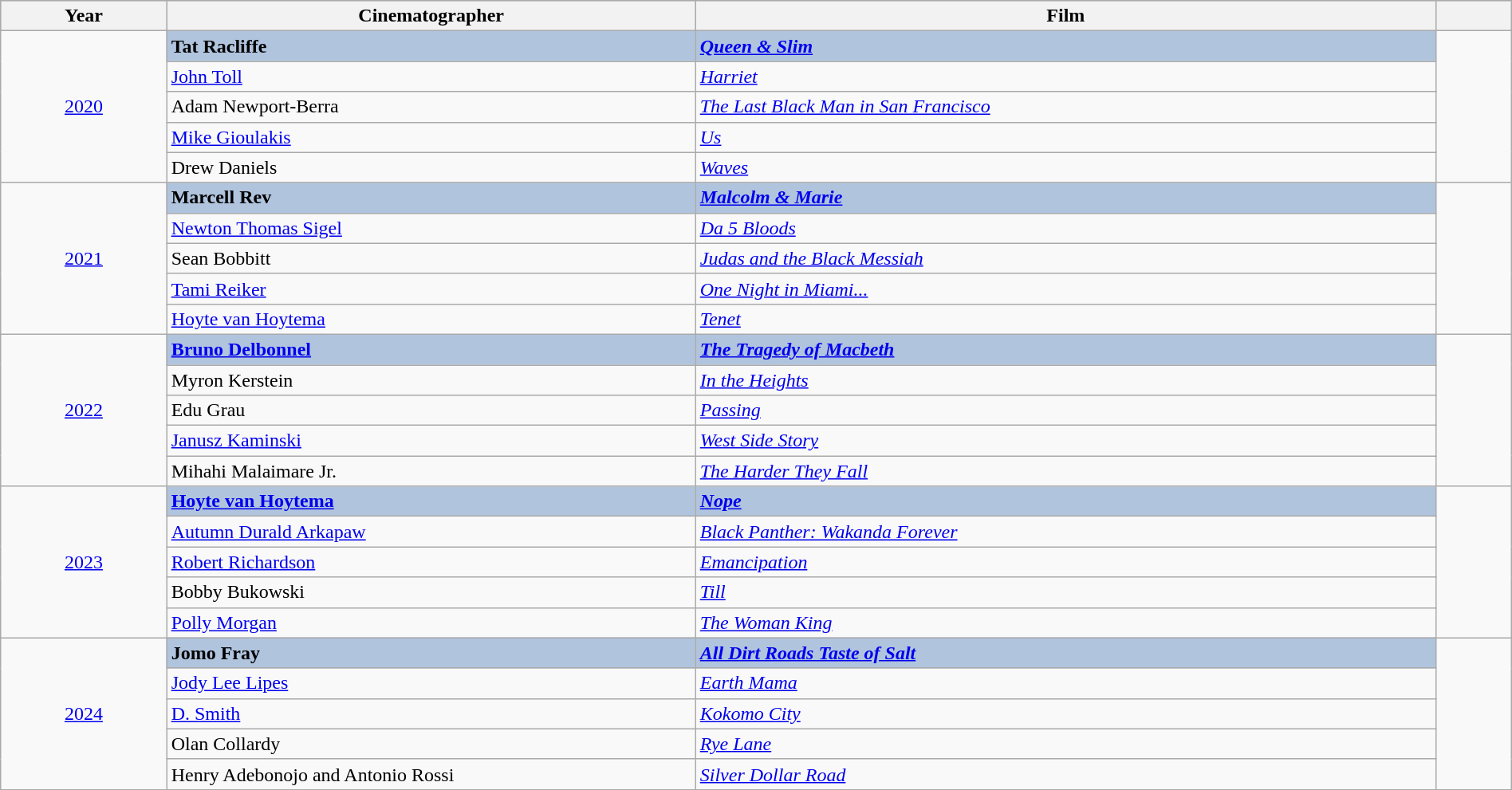<table class="wikitable" style="width:100%;">
<tr style="background:#bebebe;">
<th style="width:11%;">Year</th>
<th style="width:35%;">Cinematographer</th>
<th style="width:49%;">Film</th>
<th style="width:5%;"></th>
</tr>
<tr>
<td rowspan="5" align="center"><a href='#'>2020</a></td>
<td style="background:#B0C4DE"><strong>Tat Racliffe</strong></td>
<td style="background:#B0C4DE"><strong><em><a href='#'>Queen & Slim</a></em></strong></td>
<td rowspan="5" align="center"></td>
</tr>
<tr>
<td><a href='#'>John Toll</a></td>
<td><em><a href='#'>Harriet</a></em></td>
</tr>
<tr>
<td>Adam Newport-Berra</td>
<td><em><a href='#'>The Last Black Man in San Francisco</a></em></td>
</tr>
<tr>
<td><a href='#'>Mike Gioulakis</a></td>
<td><em><a href='#'>Us</a></em></td>
</tr>
<tr>
<td>Drew Daniels</td>
<td><em><a href='#'>Waves</a></em></td>
</tr>
<tr>
<td rowspan="5" align="center"><a href='#'>2021</a></td>
<td style="background:#B0C4DE"><strong>Marcell Rev</strong></td>
<td style="background:#B0C4DE"><strong><em><a href='#'>Malcolm & Marie</a></em></strong></td>
<td rowspan="5" align="center"></td>
</tr>
<tr>
<td><a href='#'>Newton Thomas Sigel</a></td>
<td><em><a href='#'>Da 5 Bloods</a></em></td>
</tr>
<tr>
<td>Sean Bobbitt</td>
<td><em><a href='#'>Judas and the Black Messiah</a></em></td>
</tr>
<tr>
<td><a href='#'>Tami Reiker</a></td>
<td><em><a href='#'>One Night in Miami...</a></em></td>
</tr>
<tr>
<td><a href='#'>Hoyte van Hoytema</a></td>
<td><em><a href='#'>Tenet</a></em></td>
</tr>
<tr>
<td rowspan="5" align="center"><a href='#'>2022</a></td>
<td style="background:#B0C4DE"><strong><a href='#'>Bruno Delbonnel</a></strong></td>
<td style="background:#B0C4DE"><strong><em><a href='#'>The Tragedy of Macbeth</a></em></strong></td>
<td rowspan="5" align="center"></td>
</tr>
<tr>
<td>Myron Kerstein</td>
<td><em><a href='#'>In the Heights</a></em></td>
</tr>
<tr>
<td>Edu Grau</td>
<td><em><a href='#'>Passing</a></em></td>
</tr>
<tr>
<td><a href='#'>Janusz Kaminski</a></td>
<td><em><a href='#'>West Side Story</a></em></td>
</tr>
<tr>
<td>Mihahi Malaimare Jr.</td>
<td><em><a href='#'>The Harder They Fall</a></em></td>
</tr>
<tr>
<td rowspan="5" align="center"><a href='#'>2023</a></td>
<td style="background:#B0C4DE"><strong><a href='#'>Hoyte van Hoytema</a></strong></td>
<td style="background:#B0C4DE"><strong><em><a href='#'>Nope</a></em></strong></td>
<td rowspan="5" align="center"></td>
</tr>
<tr>
<td><a href='#'>Autumn Durald Arkapaw</a></td>
<td><em><a href='#'>Black Panther: Wakanda Forever</a></em></td>
</tr>
<tr>
<td><a href='#'>Robert Richardson</a></td>
<td><em><a href='#'>Emancipation</a></em></td>
</tr>
<tr>
<td>Bobby Bukowski</td>
<td><em><a href='#'>Till</a></em></td>
</tr>
<tr>
<td><a href='#'>Polly Morgan</a></td>
<td><em><a href='#'>The Woman King</a></em></td>
</tr>
<tr>
<td rowspan="5" align="center"><a href='#'>2024</a></td>
<td style="background:#B0C4DE"><strong>Jomo Fray</strong></td>
<td style="background:#B0C4DE"><strong><em><a href='#'>All Dirt Roads Taste of Salt</a></em></strong></td>
<td rowspan="5" align="center"></td>
</tr>
<tr>
<td><a href='#'>Jody Lee Lipes</a></td>
<td><em><a href='#'>Earth Mama</a></em></td>
</tr>
<tr>
<td><a href='#'>D. Smith</a></td>
<td><em><a href='#'>Kokomo City</a></em></td>
</tr>
<tr>
<td>Olan Collardy</td>
<td><em><a href='#'>Rye Lane</a></em></td>
</tr>
<tr>
<td>Henry Adebonojo and Antonio Rossi</td>
<td><em><a href='#'>Silver Dollar Road</a></em></td>
</tr>
</table>
